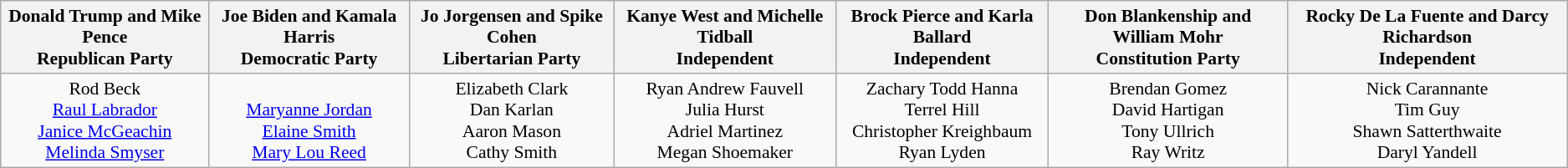<table class="wikitable" style="font-size:90%;text-align:center;">
<tr>
<th>Donald Trump and Mike Pence<br>Republican Party</th>
<th>Joe Biden and Kamala Harris<br>Democratic Party</th>
<th>Jo Jorgensen and Spike Cohen<br>Libertarian Party</th>
<th>Kanye West and Michelle Tidball<br>Independent</th>
<th>Brock Pierce and Karla Ballard<br>Independent</th>
<th>Don Blankenship and William Mohr<br>Constitution Party</th>
<th>Rocky De La Fuente and Darcy Richardson<br>Independent</th>
</tr>
<tr>
<td>Rod Beck<br><a href='#'>Raul Labrador</a><br><a href='#'>Janice McGeachin</a><br><a href='#'>Melinda Smyser</a></td>
<td><br><a href='#'>Maryanne Jordan</a><br><a href='#'>Elaine Smith</a><br><a href='#'>Mary Lou Reed</a></td>
<td>Elizabeth Clark<br>Dan Karlan<br>Aaron Mason<br>Cathy Smith</td>
<td>Ryan Andrew Fauvell<br>Julia Hurst<br>Adriel Martinez<br>Megan Shoemaker</td>
<td>Zachary Todd Hanna<br>Terrel Hill<br>Christopher Kreighbaum<br>Ryan Lyden</td>
<td>Brendan Gomez<br>David Hartigan<br>Tony Ullrich<br>Ray Writz</td>
<td>Nick Carannante<br>Tim Guy<br>Shawn Satterthwaite<br>Daryl Yandell</td>
</tr>
</table>
